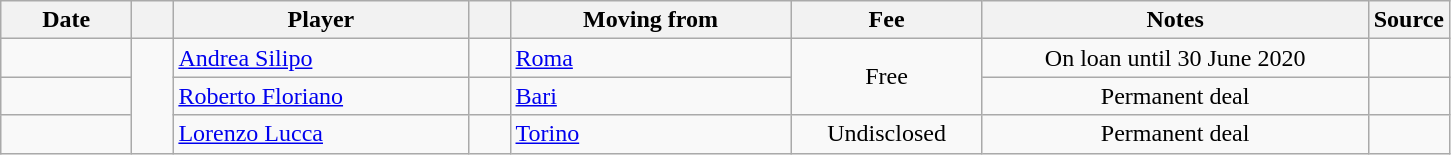<table class="wikitable sortable">
<tr>
<th style="width:80px;">Date</th>
<th style="width:20px;"></th>
<th style="width:190px;">Player</th>
<th style="width:20px;"></th>
<th style="width:180px;">Moving from</th>
<th style="width:120px;" class="unsortable">Fee</th>
<th style="width:250px;" class="unsortable">Notes</th>
<th style="width:20px;">Source</th>
</tr>
<tr>
<td></td>
<td rowspan="3" align=center></td>
<td> <a href='#'>Andrea Silipo</a></td>
<td align=center></td>
<td> <a href='#'>Roma</a></td>
<td rowspan="2" align="center">Free</td>
<td align=center>On loan until 30 June 2020</td>
<td></td>
</tr>
<tr>
<td></td>
<td> <a href='#'>Roberto Floriano</a></td>
<td align=center></td>
<td> <a href='#'>Bari</a></td>
<td align=center>Permanent deal</td>
<td><small></small></td>
</tr>
<tr>
<td></td>
<td> <a href='#'>Lorenzo Lucca</a></td>
<td align=center></td>
<td> <a href='#'>Torino</a></td>
<td align="center">Undisclosed</td>
<td align=center>Permanent deal</td>
<td></td>
</tr>
</table>
